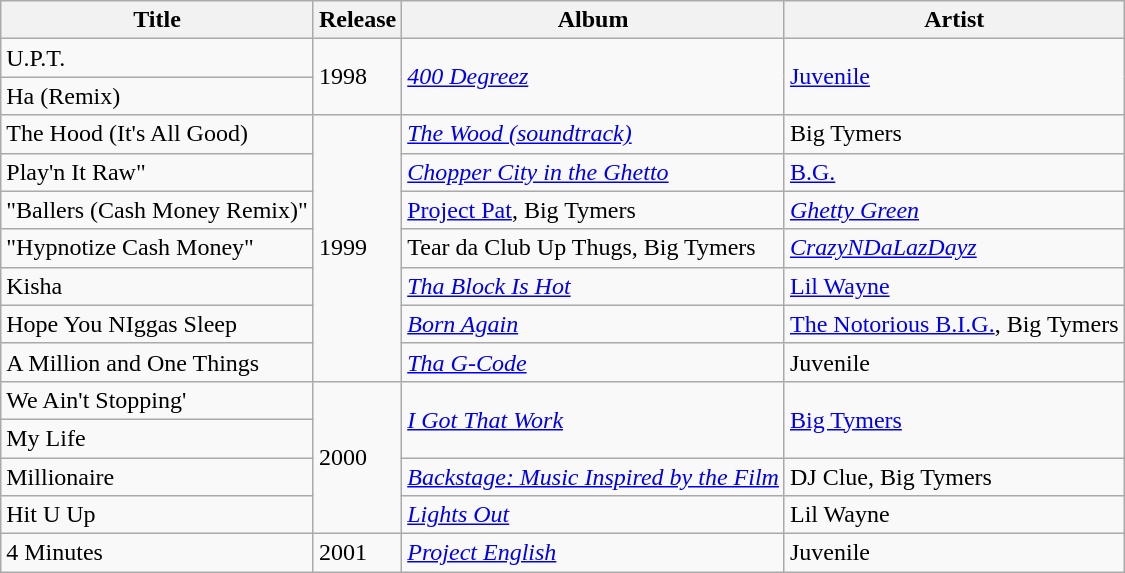<table class="wikitable">
<tr>
<th>Title</th>
<th>Release</th>
<th>Album</th>
<th>Artist</th>
</tr>
<tr>
<td>U.P.T.</td>
<td rowspan="2">1998</td>
<td rowspan="2"><em><a href='#'>400 Degreez</a></em></td>
<td rowspan="2"><a href='#'>Juvenile</a></td>
</tr>
<tr>
<td>Ha (Remix)</td>
</tr>
<tr>
<td>The Hood (It's All Good)</td>
<td rowspan="7">1999</td>
<td><em><a href='#'>The Wood (soundtrack)</a></em></td>
<td>Big Tymers</td>
</tr>
<tr>
<td>Play'n It Raw"</td>
<td><em><a href='#'>Chopper City in the Ghetto</a></em></td>
<td><a href='#'>B.G.</a></td>
</tr>
<tr>
<td>"Ballers (Cash Money Remix)"</td>
<td><a href='#'>Project Pat</a>, Big Tymers</td>
<td><a href='#'><em>Ghetty Green</em></a></td>
</tr>
<tr>
<td>"Hypnotize Cash Money"</td>
<td>Tear da Club Up Thugs, Big Tymers</td>
<td><em><a href='#'>CrazyNDaLazDayz</a></em></td>
</tr>
<tr>
<td>Kisha</td>
<td><em><a href='#'>Tha Block Is Hot</a></em></td>
<td><a href='#'>Lil Wayne</a></td>
</tr>
<tr>
<td>Hope You NIggas Sleep</td>
<td><a href='#'><em>Born Again</em></a></td>
<td><a href='#'>The Notorious B.I.G.</a>, Big Tymers</td>
</tr>
<tr>
<td>A Million and One Things</td>
<td><em><a href='#'>Tha G-Code</a></em></td>
<td>Juvenile</td>
</tr>
<tr>
<td>We Ain't Stopping'</td>
<td rowspan="4">2000</td>
<td rowspan="2"><em><a href='#'>I Got That Work</a></em></td>
<td rowspan="2"><a href='#'>Big Tymers</a></td>
</tr>
<tr>
<td>My Life</td>
</tr>
<tr>
<td>Millionaire</td>
<td><em><a href='#'>Backstage: Music Inspired by the Film</a></em></td>
<td>DJ Clue, Big Tymers</td>
</tr>
<tr>
<td>Hit U Up</td>
<td><a href='#'><em>Lights Out</em></a></td>
<td>Lil Wayne</td>
</tr>
<tr>
<td>4 Minutes</td>
<td>2001</td>
<td><em><a href='#'>Project English</a></em></td>
<td>Juvenile</td>
</tr>
</table>
